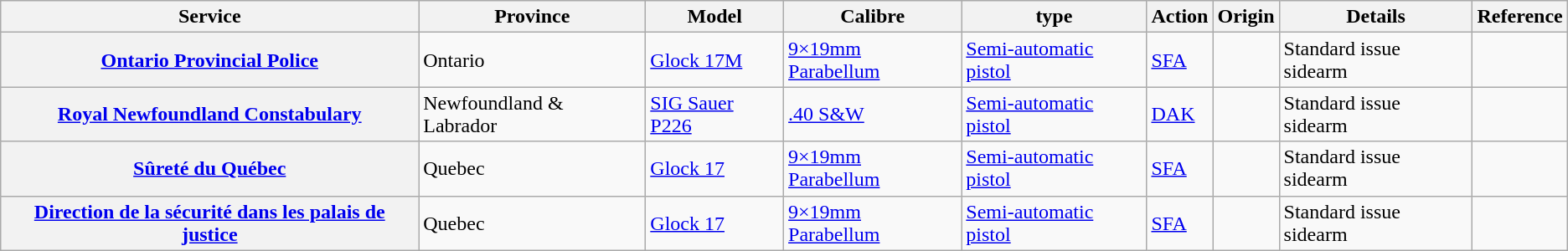<table class="wikitable sortable" style="text-align:left">
<tr>
<th>Service</th>
<th>Province</th>
<th>Model</th>
<th>Calibre</th>
<th>type</th>
<th>Action</th>
<th>Origin</th>
<th>Details</th>
<th>Reference</th>
</tr>
<tr>
<th><a href='#'>Ontario Provincial Police</a></th>
<td> Ontario</td>
<td><a href='#'>Glock 17M</a></td>
<td><a href='#'>9×19mm Parabellum</a></td>
<td><a href='#'>Semi-automatic pistol</a></td>
<td><a href='#'>SFA</a></td>
<td></td>
<td>Standard issue sidearm</td>
<td></td>
</tr>
<tr>
<th><a href='#'>Royal Newfoundland Constabulary</a></th>
<td> Newfoundland & Labrador</td>
<td><a href='#'>SIG Sauer P226</a></td>
<td><a href='#'>.40 S&W</a></td>
<td><a href='#'>Semi-automatic pistol</a></td>
<td><a href='#'>DAK</a></td>
<td></td>
<td>Standard issue sidearm</td>
<td></td>
</tr>
<tr>
<th><a href='#'>Sûreté du Québec</a></th>
<td> Quebec</td>
<td><a href='#'>Glock 17</a></td>
<td><a href='#'>9×19mm Parabellum</a></td>
<td><a href='#'>Semi-automatic pistol</a></td>
<td><a href='#'>SFA</a></td>
<td></td>
<td>Standard issue sidearm</td>
<td></td>
</tr>
<tr>
<th><a href='#'>Direction de la sécurité dans les palais de justice</a></th>
<td> Quebec</td>
<td><a href='#'>Glock 17</a></td>
<td><a href='#'>9×19mm Parabellum</a></td>
<td><a href='#'>Semi-automatic pistol</a></td>
<td><a href='#'>SFA</a></td>
<td></td>
<td>Standard issue sidearm</td>
<td></td>
</tr>
</table>
